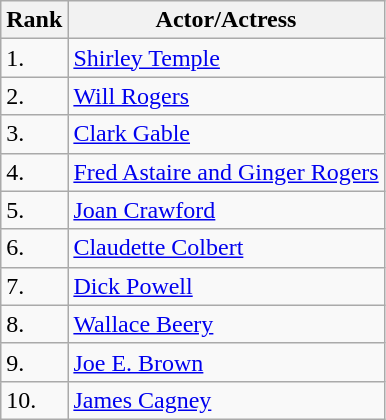<table class="wikitable">
<tr>
<th>Rank</th>
<th>Actor/Actress</th>
</tr>
<tr>
<td>1.</td>
<td><a href='#'>Shirley Temple</a></td>
</tr>
<tr>
<td>2.</td>
<td><a href='#'>Will Rogers</a></td>
</tr>
<tr>
<td>3.</td>
<td><a href='#'>Clark Gable</a></td>
</tr>
<tr>
<td>4.</td>
<td><a href='#'>Fred Astaire and Ginger Rogers</a></td>
</tr>
<tr>
<td>5.</td>
<td><a href='#'>Joan Crawford</a></td>
</tr>
<tr>
<td>6.</td>
<td><a href='#'>Claudette Colbert</a></td>
</tr>
<tr>
<td>7.</td>
<td><a href='#'>Dick Powell</a></td>
</tr>
<tr>
<td>8.</td>
<td><a href='#'>Wallace Beery</a></td>
</tr>
<tr>
<td>9.</td>
<td><a href='#'>Joe E. Brown</a></td>
</tr>
<tr>
<td>10.</td>
<td><a href='#'>James Cagney</a></td>
</tr>
</table>
